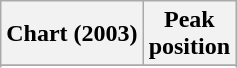<table class="wikitable sortable plainrowheaders" style="text-align:center">
<tr>
<th scope="col">Chart (2003)</th>
<th scope="col">Peak<br> position</th>
</tr>
<tr>
</tr>
<tr>
</tr>
<tr>
</tr>
</table>
